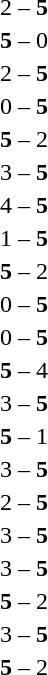<table style="text-align:center">
<tr>
<th width=223></th>
<th width=100></th>
<th width=223></th>
</tr>
<tr>
<td align=right></td>
<td>2 – <strong>5</strong></td>
<td align=left></td>
</tr>
<tr>
<td align=right></td>
<td><strong>5</strong> – 0</td>
<td align=left></td>
</tr>
<tr>
<td align=right></td>
<td>2 – <strong>5</strong></td>
<td align=left></td>
</tr>
<tr>
<td align=right></td>
<td>0 – <strong>5</strong></td>
<td align=left></td>
</tr>
<tr>
<td align=right></td>
<td><strong>5</strong> – 2</td>
<td align=left></td>
</tr>
<tr>
<td align=right></td>
<td>3 – <strong>5</strong></td>
<td align=left></td>
</tr>
<tr>
<td align=right></td>
<td>4 – <strong>5</strong></td>
<td align=left></td>
</tr>
<tr>
<td align=right></td>
<td>1 – <strong>5</strong></td>
<td align=left></td>
</tr>
<tr>
<td align=right></td>
<td><strong>5</strong> – 2</td>
<td align=left></td>
</tr>
<tr>
<td align=right></td>
<td>0 – <strong>5</strong></td>
<td align=left></td>
</tr>
<tr>
<td align=right></td>
<td>0 – <strong>5</strong></td>
<td align=left></td>
</tr>
<tr>
<td align=right></td>
<td><strong>5</strong> – 4</td>
<td align=left></td>
</tr>
<tr>
<td align=right></td>
<td>3 – <strong>5</strong></td>
<td align=left></td>
</tr>
<tr>
<td align=right></td>
<td><strong>5</strong> – 1</td>
<td align=left></td>
</tr>
<tr>
<td align=right></td>
<td>3 – <strong>5</strong></td>
<td align=left></td>
</tr>
<tr>
<td align=right></td>
<td>2 – <strong>5</strong></td>
<td align=left></td>
</tr>
<tr>
<td align=right></td>
<td>3 – <strong>5</strong></td>
<td align=left></td>
</tr>
<tr>
<td align=right></td>
<td>3 – <strong>5</strong></td>
<td align=left></td>
</tr>
<tr>
<td align=right></td>
<td><strong>5</strong> – 2</td>
<td align=left></td>
</tr>
<tr>
<td align=right></td>
<td>3 – <strong>5</strong></td>
<td align=left></td>
</tr>
<tr>
<td align=right></td>
<td><strong>5</strong> – 2</td>
<td align=left></td>
</tr>
</table>
